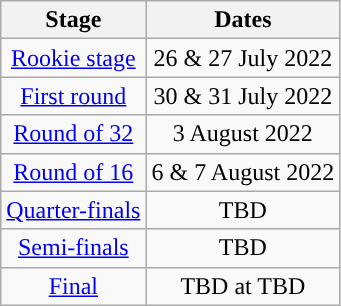<table class=wikitable style="text-align: center">
<tr>
<th>Stage</th>
<th>Dates</th>
</tr>
<tr>
<td><a href='#'>Rookie stage</a></td>
<td>26 & 27 July 2022</td>
</tr>
<tr>
<td><a href='#'>First round</a></td>
<td>30 & 31 July 2022</td>
</tr>
<tr>
<td><a href='#'>Round of 32</a></td>
<td>3 August 2022</td>
</tr>
<tr>
<td><a href='#'>Round of 16</a></td>
<td>6 & 7 August 2022</td>
</tr>
<tr>
<td><a href='#'>Quarter-finals</a></td>
<td>TBD</td>
</tr>
<tr>
<td><a href='#'>Semi-finals</a></td>
<td>TBD</td>
</tr>
<tr>
<td><a href='#'>Final</a></td>
<td>TBD at TBD</td>
</tr>
</table>
